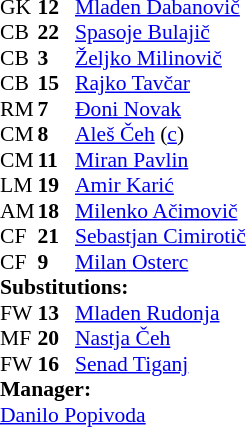<table style="font-size: 90%" cellspacing="0" cellpadding="0">
<tr>
<th width="25"></th>
<th width="25"></th>
</tr>
<tr>
<td>GK</td>
<td><strong>12</strong></td>
<td><a href='#'>Mladen Dabanovič</a></td>
</tr>
<tr>
<td>CB</td>
<td><strong>22</strong></td>
<td><a href='#'>Spasoje Bulajič</a></td>
</tr>
<tr>
<td>CB</td>
<td><strong>3</strong></td>
<td><a href='#'>Željko Milinovič</a></td>
<td></td>
</tr>
<tr>
<td>CB</td>
<td><strong>15</strong></td>
<td><a href='#'>Rajko Tavčar</a></td>
</tr>
<tr>
<td>RM</td>
<td><strong>7</strong></td>
<td><a href='#'>Đoni Novak</a></td>
</tr>
<tr>
<td>CM</td>
<td><strong>8</strong></td>
<td><a href='#'>Aleš Čeh</a> (<a href='#'>c</a>)</td>
</tr>
<tr>
<td>CM</td>
<td><strong>11</strong></td>
<td><a href='#'>Miran Pavlin</a></td>
<td></td>
<td></td>
</tr>
<tr>
<td>LM</td>
<td><strong>19</strong></td>
<td><a href='#'>Amir Karić</a></td>
<td></td>
</tr>
<tr>
<td>AM</td>
<td><strong>18</strong></td>
<td><a href='#'>Milenko Ačimovič</a></td>
<td></td>
<td></td>
</tr>
<tr>
<td>CF</td>
<td><strong>21</strong></td>
<td><a href='#'>Sebastjan Cimirotič</a></td>
</tr>
<tr>
<td>CF</td>
<td><strong>9</strong></td>
<td><a href='#'>Milan Osterc</a></td>
<td></td>
<td></td>
</tr>
<tr>
<td colspan=3><strong>Substitutions:</strong></td>
</tr>
<tr>
<td>FW</td>
<td><strong>13</strong></td>
<td><a href='#'>Mladen Rudonja</a></td>
<td></td>
<td></td>
</tr>
<tr>
<td>MF</td>
<td><strong>20</strong></td>
<td><a href='#'>Nastja Čeh</a></td>
<td></td>
<td></td>
</tr>
<tr>
<td>FW</td>
<td><strong>16</strong></td>
<td><a href='#'>Senad Tiganj</a></td>
<td></td>
<td></td>
</tr>
<tr>
<td colspan=3><strong>Manager:</strong></td>
</tr>
<tr>
<td colspan="4"><a href='#'>Danilo Popivoda</a></td>
</tr>
</table>
